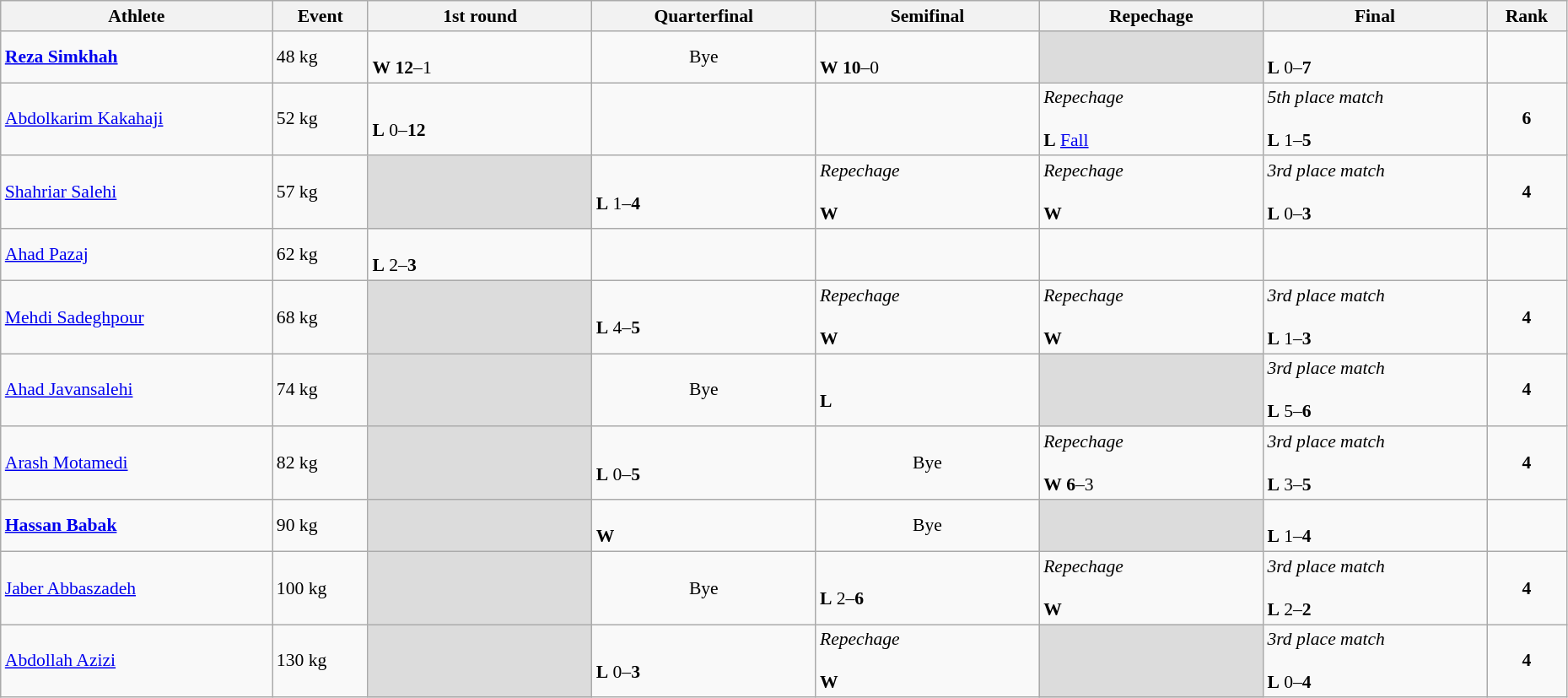<table class="wikitable" width="98%" style="text-align:left; font-size:90%">
<tr>
<th width="17%">Athlete</th>
<th width="6%">Event</th>
<th width="14%">1st round</th>
<th width="14%">Quarterfinal</th>
<th width="14%">Semifinal</th>
<th width="14%">Repechage</th>
<th width="14%">Final</th>
<th width="5%">Rank</th>
</tr>
<tr>
<td><strong><a href='#'>Reza Simkhah</a></strong></td>
<td>48 kg</td>
<td><br><strong>W</strong> <strong>12</strong>–1</td>
<td align=center>Bye</td>
<td><br><strong>W</strong> <strong>10</strong>–0</td>
<td bgcolor=#DCDCDC></td>
<td><br><strong>L</strong> 0–<strong>7</strong></td>
<td align=center></td>
</tr>
<tr>
<td><a href='#'>Abdolkarim Kakahaji</a></td>
<td>52 kg</td>
<td><br><strong>L</strong> 0–<strong>12</strong></td>
<td></td>
<td></td>
<td><em>Repechage</em><br><br><strong>L</strong> <a href='#'>Fall</a></td>
<td><em>5th place match</em><br><br><strong>L</strong> 1–<strong>5</strong></td>
<td align=center><strong>6</strong></td>
</tr>
<tr>
<td><a href='#'>Shahriar Salehi</a></td>
<td>57 kg</td>
<td bgcolor=#DCDCDC></td>
<td><br><strong>L</strong> 1–<strong>4</strong></td>
<td><em>Repechage</em><br><br><strong>W</strong></td>
<td><em>Repechage</em><br><br><strong>W</strong></td>
<td><em>3rd place match</em><br><br><strong>L</strong> 0–<strong>3</strong></td>
<td align=center><strong>4</strong></td>
</tr>
<tr>
<td><a href='#'>Ahad Pazaj</a></td>
<td>62 kg</td>
<td><br><strong>L</strong> 2–<strong>3</strong></td>
<td></td>
<td></td>
<td></td>
<td></td>
<td align=center><strong></strong></td>
</tr>
<tr>
<td><a href='#'>Mehdi Sadeghpour</a></td>
<td>68 kg</td>
<td bgcolor=#DCDCDC></td>
<td><br><strong>L</strong> 4–<strong>5</strong></td>
<td><em>Repechage</em><br><br><strong>W</strong></td>
<td><em>Repechage</em><br><br><strong>W</strong></td>
<td><em>3rd place match</em><br><br><strong>L</strong> 1–<strong>3</strong></td>
<td align=center><strong>4</strong></td>
</tr>
<tr>
<td><a href='#'>Ahad Javansalehi</a></td>
<td>74 kg</td>
<td bgcolor=#DCDCDC></td>
<td align=center>Bye</td>
<td><br><strong>L</strong></td>
<td bgcolor=#DCDCDC></td>
<td><em>3rd place match</em><br><br><strong>L</strong> 5–<strong>6</strong></td>
<td align=center><strong>4</strong></td>
</tr>
<tr>
<td><a href='#'>Arash Motamedi</a></td>
<td>82 kg</td>
<td bgcolor=#DCDCDC></td>
<td><br><strong>L</strong> 0–<strong>5</strong></td>
<td align=center>Bye</td>
<td><em>Repechage</em><br><br><strong>W</strong> <strong>6</strong>–3</td>
<td><em>3rd place match</em><br><br><strong>L</strong> 3–<strong>5</strong></td>
<td align=center><strong>4</strong></td>
</tr>
<tr>
<td><strong><a href='#'>Hassan Babak</a></strong></td>
<td>90 kg</td>
<td bgcolor=#DCDCDC></td>
<td><br><strong>W</strong></td>
<td align=center>Bye</td>
<td bgcolor=#DCDCDC></td>
<td><br><strong>L</strong> 1–<strong>4</strong></td>
<td align=center></td>
</tr>
<tr>
<td><a href='#'>Jaber Abbaszadeh</a></td>
<td>100 kg</td>
<td bgcolor=#DCDCDC></td>
<td align=center>Bye</td>
<td><br><strong>L</strong> 2–<strong>6</strong></td>
<td><em>Repechage</em><br><br><strong>W</strong></td>
<td><em>3rd place match</em><br><br><strong>L</strong> 2–<strong>2</strong></td>
<td align=center><strong>4</strong></td>
</tr>
<tr>
<td><a href='#'>Abdollah Azizi</a></td>
<td>130 kg</td>
<td bgcolor=#DCDCDC></td>
<td><br><strong>L</strong> 0–<strong>3</strong></td>
<td><em>Repechage</em><br><br><strong>W</strong></td>
<td bgcolor=#DCDCDC></td>
<td><em>3rd place match</em><br><br><strong>L</strong> 0–<strong>4</strong></td>
<td align=center><strong>4</strong></td>
</tr>
</table>
